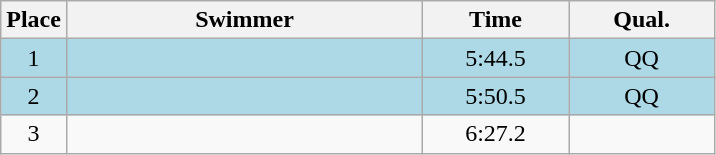<table class=wikitable style="text-align:center">
<tr>
<th>Place</th>
<th width=230>Swimmer</th>
<th width=90>Time</th>
<th width=90>Qual.</th>
</tr>
<tr bgcolor=lightblue>
<td>1</td>
<td align=left></td>
<td>5:44.5</td>
<td>QQ</td>
</tr>
<tr bgcolor=lightblue>
<td>2</td>
<td align=left></td>
<td>5:50.5</td>
<td>QQ</td>
</tr>
<tr>
<td>3</td>
<td align=left></td>
<td>6:27.2</td>
<td></td>
</tr>
</table>
